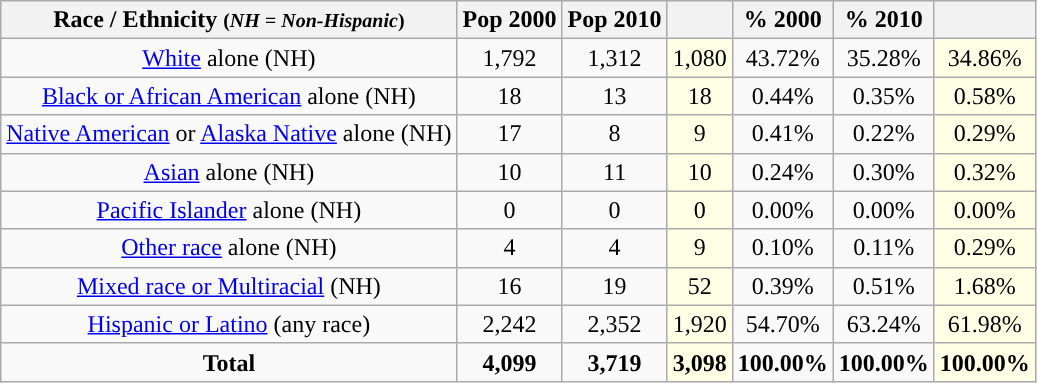<table class="wikitable" style="text-align:center;">
<tr>
<th>Race / Ethnicity <small>(<em>NH = Non-Hispanic</em>)</small></th>
<th>Pop 2000</th>
<th>Pop 2010</th>
<th></th>
<th>% 2000</th>
<th>% 2010</th>
<th></th>
</tr>
<tr>
<td><a href='#'>White</a> alone (NH)</td>
<td>1,792</td>
<td>1,312</td>
<td style='background: #ffffe6;'>1,080</td>
<td>43.72%</td>
<td>35.28%</td>
<td style='background: #ffffe6;'>34.86%</td>
</tr>
<tr>
<td><a href='#'>Black or African American</a> alone (NH)</td>
<td>18</td>
<td>13</td>
<td style='background: #ffffe6;'>18</td>
<td>0.44%</td>
<td>0.35%</td>
<td style='background: #ffffe6;'>0.58%</td>
</tr>
<tr>
<td><a href='#'>Native American</a> or <a href='#'>Alaska Native</a> alone (NH)</td>
<td>17</td>
<td>8</td>
<td style='background: #ffffe6;'>9</td>
<td>0.41%</td>
<td>0.22%</td>
<td style='background: #ffffe6;'>0.29%</td>
</tr>
<tr>
<td><a href='#'>Asian</a> alone (NH)</td>
<td>10</td>
<td>11</td>
<td style='background: #ffffe6;'>10</td>
<td>0.24%</td>
<td>0.30%</td>
<td style='background: #ffffe6;'>0.32%</td>
</tr>
<tr>
<td><a href='#'>Pacific Islander</a> alone (NH)</td>
<td>0</td>
<td>0</td>
<td style='background: #ffffe6;'>0</td>
<td>0.00%</td>
<td>0.00%</td>
<td style='background: #ffffe6;'>0.00%</td>
</tr>
<tr>
<td><a href='#'>Other race</a> alone (NH)</td>
<td>4</td>
<td>4</td>
<td style='background: #ffffe6;'>9</td>
<td>0.10%</td>
<td>0.11%</td>
<td style='background: #ffffe6;'>0.29%</td>
</tr>
<tr>
<td><a href='#'>Mixed race or Multiracial</a> (NH)</td>
<td>16</td>
<td>19</td>
<td style='background: #ffffe6;'>52</td>
<td>0.39%</td>
<td>0.51%</td>
<td style='background: #ffffe6;'>1.68%</td>
</tr>
<tr>
<td><a href='#'>Hispanic or Latino</a> (any race)</td>
<td>2,242</td>
<td>2,352</td>
<td style='background: #ffffe6;'>1,920</td>
<td>54.70%</td>
<td>63.24%</td>
<td style='background: #ffffe6;'>61.98%</td>
</tr>
<tr>
<td><strong>Total</strong></td>
<td><strong>4,099</strong></td>
<td><strong>3,719</strong></td>
<td style='background: #ffffe6;'><strong>3,098</strong></td>
<td><strong>100.00%</strong></td>
<td><strong>100.00%</strong></td>
<td style='background: #ffffe6;'><strong>100.00%</strong></td>
</tr>
</table>
